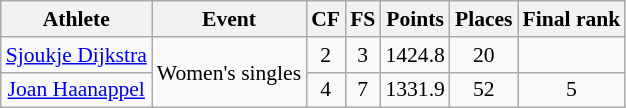<table class="wikitable" border="1" style="font-size:90%">
<tr>
<th>Athlete</th>
<th>Event</th>
<th>CF</th>
<th>FS</th>
<th>Points</th>
<th>Places</th>
<th>Final rank</th>
</tr>
<tr align=center>
<td align=left><a href='#'>Sjoukje Dijkstra</a></td>
<td rowspan=2>Women's singles</td>
<td>2</td>
<td>3</td>
<td>1424.8</td>
<td>20</td>
<td></td>
</tr>
<tr align=center>
<td align-left><a href='#'>Joan Haanappel</a></td>
<td>4</td>
<td>7</td>
<td>1331.9</td>
<td>52</td>
<td>5</td>
</tr>
</table>
